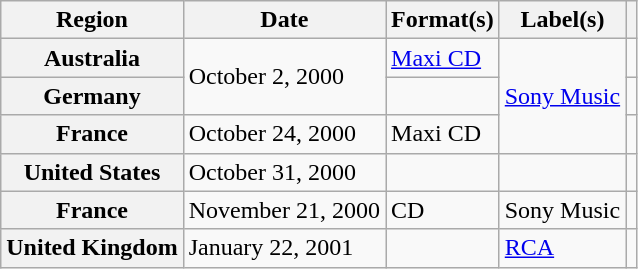<table class="wikitable plainrowheaders">
<tr>
<th scope="col">Region</th>
<th scope="col">Date</th>
<th scope="col">Format(s)</th>
<th scope="col">Label(s)</th>
<th scope="col"></th>
</tr>
<tr>
<th scope="row">Australia</th>
<td rowspan="2">October 2, 2000</td>
<td><a href='#'>Maxi CD</a></td>
<td rowspan="3"><a href='#'>Sony Music</a></td>
<td></td>
</tr>
<tr>
<th scope="row">Germany</th>
<td></td>
<td></td>
</tr>
<tr>
<th scope="row">France</th>
<td>October 24, 2000</td>
<td>Maxi CD</td>
<td></td>
</tr>
<tr>
<th scope="row">United States</th>
<td>October 31, 2000</td>
<td></td>
<td></td>
<td></td>
</tr>
<tr>
<th scope="row">France</th>
<td>November 21, 2000</td>
<td>CD</td>
<td>Sony Music</td>
<td></td>
</tr>
<tr>
<th scope="row">United Kingdom</th>
<td>January 22, 2001</td>
<td></td>
<td><a href='#'>RCA</a></td>
<td></td>
</tr>
</table>
